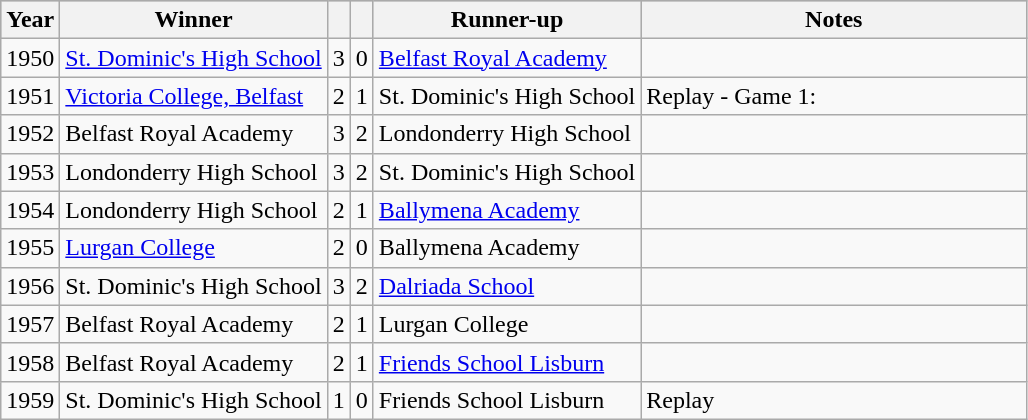<table class="wikitable">
<tr style="background:silver;">
<th><strong>Year</strong></th>
<th><strong>Winner</strong></th>
<th></th>
<th></th>
<th><strong>Runner-up</strong></th>
<th><strong>Notes</strong></th>
</tr>
<tr>
<td align="center">1950</td>
<td><a href='#'>St. Dominic's High School</a></td>
<td align="center">3</td>
<td align="center">0</td>
<td><a href='#'>Belfast Royal Academy</a></td>
<td width="250"></td>
</tr>
<tr>
<td align="center">1951</td>
<td><a href='#'>Victoria College, Belfast</a></td>
<td align="center">2</td>
<td align="center">1</td>
<td>St. Dominic's High School</td>
<td>Replay - Game 1:</td>
</tr>
<tr>
<td align="center">1952</td>
<td>Belfast Royal Academy</td>
<td align="center">3</td>
<td align="center">2</td>
<td>Londonderry High School</td>
<td></td>
</tr>
<tr>
<td align="center">1953</td>
<td>Londonderry High School</td>
<td align="center">3</td>
<td align="center">2</td>
<td>St. Dominic's High School</td>
<td></td>
</tr>
<tr>
<td align="center">1954</td>
<td>Londonderry High School</td>
<td align="center">2</td>
<td align="center">1</td>
<td><a href='#'>Ballymena Academy</a></td>
<td></td>
</tr>
<tr>
<td align="center">1955</td>
<td><a href='#'>Lurgan College</a></td>
<td align="center">2</td>
<td align="center">0</td>
<td>Ballymena Academy</td>
<td></td>
</tr>
<tr>
<td align="center">1956</td>
<td>St. Dominic's High School</td>
<td align="center">3</td>
<td align="center">2</td>
<td><a href='#'>Dalriada School</a></td>
<td></td>
</tr>
<tr>
<td align="center">1957</td>
<td>Belfast Royal Academy</td>
<td align="center">2</td>
<td align="center">1</td>
<td>Lurgan College</td>
<td></td>
</tr>
<tr>
<td align="center">1958</td>
<td>Belfast Royal Academy</td>
<td align="center">2</td>
<td align="center">1</td>
<td><a href='#'>Friends School Lisburn</a></td>
<td></td>
</tr>
<tr>
<td align="center">1959</td>
<td>St. Dominic's High School</td>
<td align="center">1</td>
<td align="center">0</td>
<td>Friends School Lisburn</td>
<td>Replay</td>
</tr>
</table>
